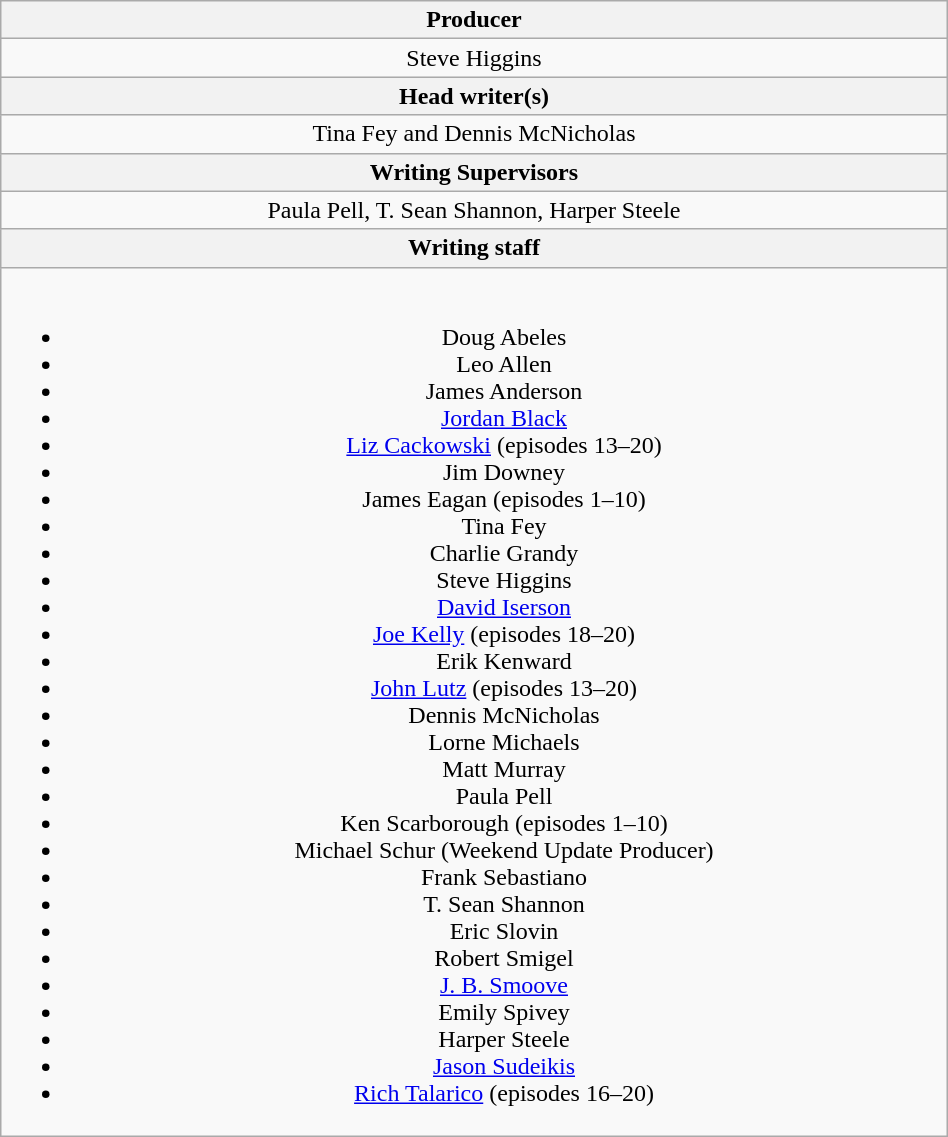<table class="wikitable plainrowheaders"  style="text-align:center; width:50%;">
<tr>
<th><strong>Producer</strong></th>
</tr>
<tr>
<td>Steve Higgins</td>
</tr>
<tr>
<th><strong>Head writer(s)</strong></th>
</tr>
<tr>
<td>Tina Fey and Dennis McNicholas</td>
</tr>
<tr>
<th><strong>Writing Supervisors</strong></th>
</tr>
<tr>
<td>Paula Pell, T. Sean Shannon, Harper Steele</td>
</tr>
<tr>
<th><strong>Writing staff</strong></th>
</tr>
<tr>
<td><br><ul><li>Doug Abeles</li><li>Leo Allen</li><li>James Anderson</li><li><a href='#'>Jordan Black</a></li><li><a href='#'>Liz Cackowski</a> (episodes 13–20)</li><li>Jim Downey</li><li>James Eagan (episodes 1–10)</li><li>Tina Fey</li><li>Charlie Grandy</li><li>Steve Higgins</li><li><a href='#'>David Iserson</a></li><li><a href='#'>Joe Kelly</a> (episodes 18–20)</li><li>Erik Kenward</li><li><a href='#'>John Lutz</a> (episodes 13–20)</li><li>Dennis McNicholas</li><li>Lorne Michaels</li><li>Matt Murray</li><li>Paula Pell</li><li>Ken Scarborough (episodes 1–10)</li><li>Michael Schur (Weekend Update Producer)</li><li>Frank Sebastiano</li><li>T. Sean Shannon</li><li>Eric Slovin</li><li>Robert Smigel</li><li><a href='#'>J. B. Smoove</a></li><li>Emily Spivey</li><li>Harper Steele</li><li><a href='#'>Jason Sudeikis</a></li><li><a href='#'>Rich Talarico</a> (episodes 16–20)</li></ul></td>
</tr>
</table>
